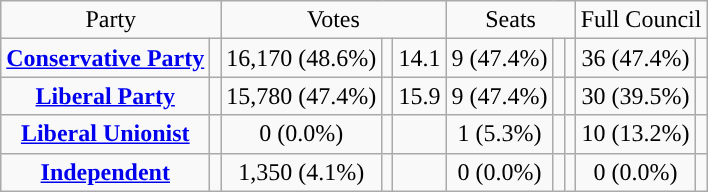<table class=wikitable style="text-align:center;">
<tr>
<td colspan=2>Party</td>
<td colspan=3>Votes</td>
<td colspan=3>Seats</td>
<td colspan=3>Full Council</td>
</tr>
<tr>
<td><strong><a href='#'>Conservative Party</a></strong></td>
<td style="background:"></td>
<td>16,170 (48.6%)</td>
<td></td>
<td> 14.1</td>
<td>9 (47.4%)</td>
<td></td>
<td></td>
<td>36 (47.4%)</td>
<td></td>
</tr>
<tr>
<td><strong><a href='#'>Liberal Party</a></strong></td>
<td style="background:"></td>
<td>15,780 (47.4%)</td>
<td></td>
<td> 15.9</td>
<td>9 (47.4%)</td>
<td></td>
<td></td>
<td>30 (39.5%)</td>
<td></td>
</tr>
<tr>
<td><strong><a href='#'>Liberal Unionist</a></strong></td>
<td style="background:"></td>
<td>0 (0.0%)</td>
<td></td>
<td></td>
<td>1 (5.3%)</td>
<td></td>
<td></td>
<td>10 (13.2%)</td>
<td></td>
</tr>
<tr>
<td><strong><a href='#'>Independent</a></strong></td>
<td style="background:"></td>
<td>1,350 (4.1%)</td>
<td></td>
<td></td>
<td>0 (0.0%)</td>
<td></td>
<td></td>
<td>0 (0.0%)</td>
<td></td>
</tr>
</table>
